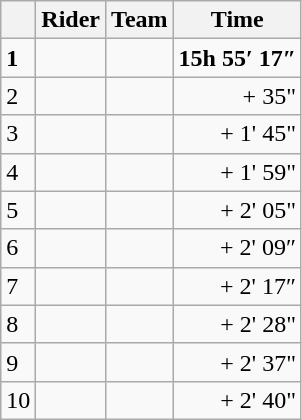<table class="wikitable">
<tr>
<th></th>
<th>Rider</th>
<th>Team</th>
<th>Time</th>
</tr>
<tr>
<td><strong> 1</strong></td>
<td><strong></strong> </td>
<td><strong></strong></td>
<td align="right"><strong>15h 55′ 17″</strong></td>
</tr>
<tr>
<td>2</td>
<td></td>
<td></td>
<td align="right">+ 35"</td>
</tr>
<tr>
<td>3</td>
<td></td>
<td></td>
<td align="right">+ 1' 45"</td>
</tr>
<tr>
<td>4</td>
<td> </td>
<td></td>
<td align="right">+ 1' 59"</td>
</tr>
<tr>
<td>5</td>
<td></td>
<td></td>
<td align="right">+ 2' 05"</td>
</tr>
<tr>
<td>6</td>
<td></td>
<td></td>
<td align="right">+ 2' 09″</td>
</tr>
<tr>
<td>7</td>
<td></td>
<td></td>
<td align="right">+ 2' 17″</td>
</tr>
<tr>
<td>8</td>
<td></td>
<td></td>
<td align="right">+ 2' 28"</td>
</tr>
<tr>
<td>9</td>
<td></td>
<td></td>
<td align="right">+ 2' 37"</td>
</tr>
<tr>
<td>10</td>
<td></td>
<td></td>
<td align="right">+ 2' 40"</td>
</tr>
</table>
